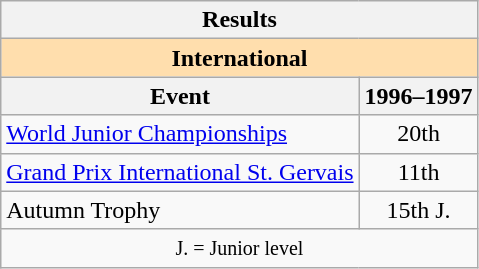<table class="wikitable" style="text-align:center">
<tr>
<th colspan=2 align=center><strong>Results</strong></th>
</tr>
<tr>
<th style="background-color: #ffdead; " colspan=2 align=center><strong>International</strong></th>
</tr>
<tr>
<th>Event</th>
<th>1996–1997</th>
</tr>
<tr>
<td align=left><a href='#'>World Junior Championships</a></td>
<td>20th</td>
</tr>
<tr>
<td align=left><a href='#'>Grand Prix International St. Gervais</a></td>
<td>11th</td>
</tr>
<tr>
<td align=left>Autumn Trophy</td>
<td>15th J.</td>
</tr>
<tr>
<td colspan=2 align=center><small> J. = Junior level </small></td>
</tr>
</table>
